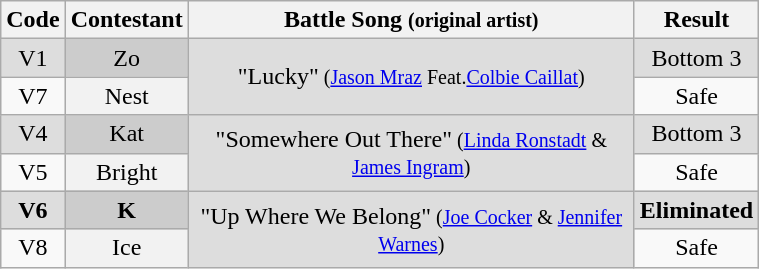<table class="wikitable" style="text-align:center;">
<tr>
<th scope="col">Code</th>
<th scope="col">Contestant</th>
<th style="width:290px;" scope="col">Battle Song <small>(original artist)</small></th>
<th scope="col">Result</th>
</tr>
<tr style="background:#ddd;">
<td>V1</td>
<th scope="row" style="background-color:#CCCCCC; font-weight:normal;">Zo</th>
<td align="center" rowspan="2">"Lucky"<small> (<a href='#'>Jason Mraz</a> Feat.<a href='#'>Colbie Caillat</a>)</small></td>
<td>Bottom 3</td>
</tr>
<tr>
<td>V7</td>
<th scope="row" style="font-weight:normal;">Nest</th>
<td>Safe</td>
</tr>
<tr style="background:#ddd;">
<td>V4</td>
<th scope="row" style="background-color:#CCCCCC; font-weight:normal;">Kat</th>
<td align="center" rowspan="2">"Somewhere Out There"<small> (<a href='#'>Linda Ronstadt</a> & <a href='#'>James Ingram</a>)</small></td>
<td>Bottom 3</td>
</tr>
<tr>
<td>V5</td>
<th scope="row" style="font-weight:normal;">Bright</th>
<td>Safe</td>
</tr>
<tr style="background:#ddd;">
<td><strong>V6</strong></td>
<th scope="row" style="background-color:#CCCCCC; font-weight:normal;"><strong>K</strong></th>
<td align="center" rowspan="2">"Up Where We Belong"<small> (<a href='#'>Joe Cocker</a> & <a href='#'>Jennifer Warnes</a>)</small></td>
<td><strong>Eliminated</strong></td>
</tr>
<tr>
<td>V8</td>
<th scope="row" style="font-weight:normal;">Ice</th>
<td>Safe</td>
</tr>
</table>
